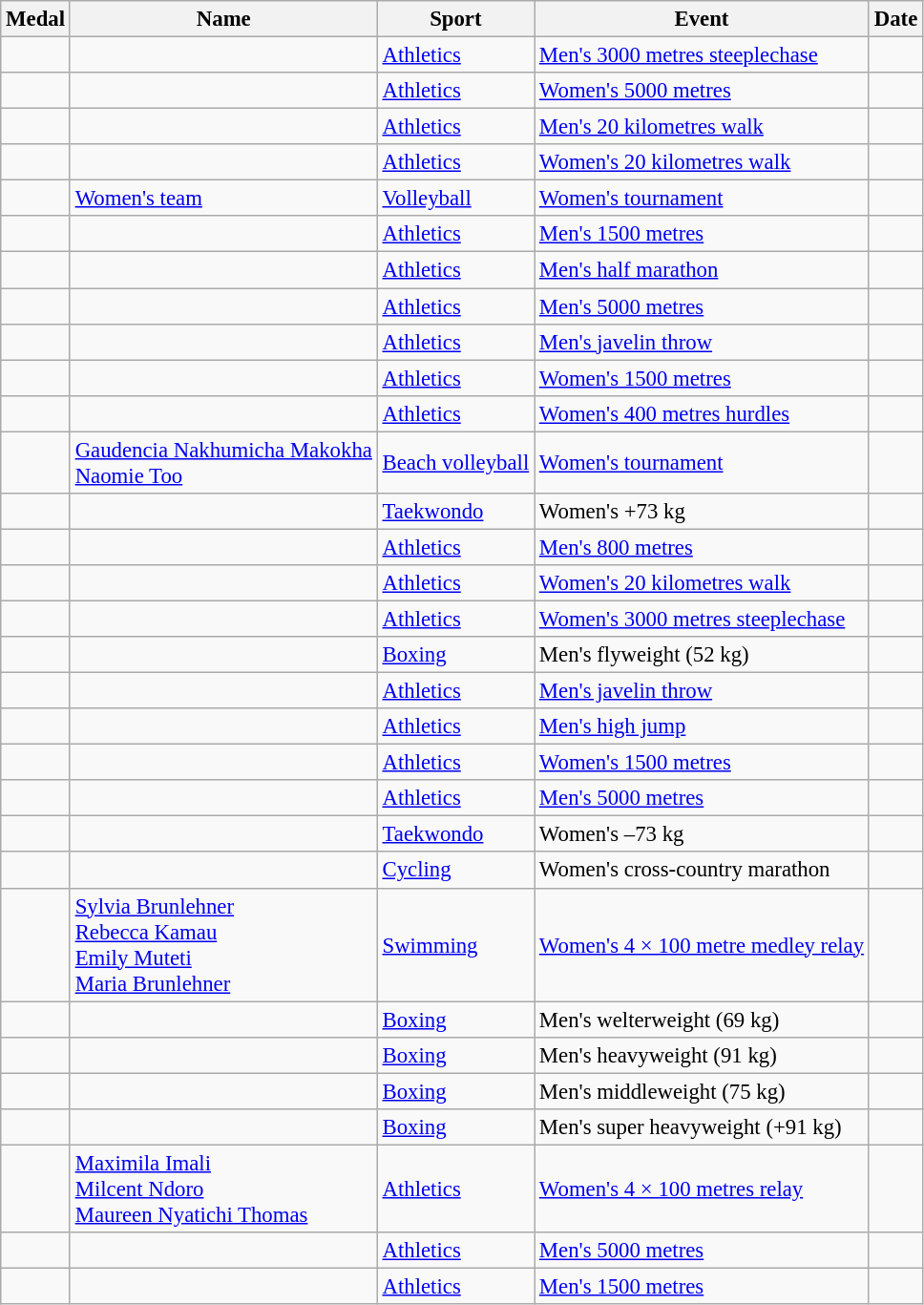<table class="wikitable sortable" style="font-size:95%">
<tr>
<th>Medal</th>
<th>Name</th>
<th>Sport</th>
<th>Event</th>
<th>Date</th>
</tr>
<tr>
<td></td>
<td></td>
<td><a href='#'>Athletics</a></td>
<td><a href='#'>Men's 3000 metres steeplechase</a></td>
<td></td>
</tr>
<tr>
<td></td>
<td></td>
<td><a href='#'>Athletics</a></td>
<td><a href='#'>Women's 5000 metres</a></td>
<td></td>
</tr>
<tr>
<td></td>
<td></td>
<td><a href='#'>Athletics</a></td>
<td><a href='#'>Men's 20 kilometres walk</a></td>
<td></td>
</tr>
<tr>
<td></td>
<td></td>
<td><a href='#'>Athletics</a></td>
<td><a href='#'>Women's 20 kilometres walk</a></td>
<td></td>
</tr>
<tr>
<td></td>
<td><a href='#'>Women's team</a></td>
<td><a href='#'>Volleyball</a></td>
<td><a href='#'>Women's tournament</a></td>
<td></td>
</tr>
<tr>
<td></td>
<td></td>
<td><a href='#'>Athletics</a></td>
<td><a href='#'>Men's 1500 metres</a></td>
<td></td>
</tr>
<tr>
<td></td>
<td></td>
<td><a href='#'>Athletics</a></td>
<td><a href='#'>Men's half marathon</a></td>
<td></td>
</tr>
<tr>
<td></td>
<td></td>
<td><a href='#'>Athletics</a></td>
<td><a href='#'>Men's 5000 metres</a></td>
<td></td>
</tr>
<tr>
<td></td>
<td></td>
<td><a href='#'>Athletics</a></td>
<td><a href='#'>Men's javelin throw</a></td>
<td></td>
</tr>
<tr>
<td></td>
<td></td>
<td><a href='#'>Athletics</a></td>
<td><a href='#'>Women's 1500 metres</a></td>
<td></td>
</tr>
<tr>
<td></td>
<td></td>
<td><a href='#'>Athletics</a></td>
<td><a href='#'>Women's 400 metres hurdles</a></td>
<td></td>
</tr>
<tr>
<td></td>
<td><a href='#'>Gaudencia Nakhumicha Makokha</a><br><a href='#'>Naomie Too</a></td>
<td><a href='#'>Beach volleyball</a></td>
<td><a href='#'>Women's tournament</a></td>
<td></td>
</tr>
<tr>
<td></td>
<td></td>
<td><a href='#'>Taekwondo</a></td>
<td>Women's +73 kg</td>
<td></td>
</tr>
<tr>
<td></td>
<td></td>
<td><a href='#'>Athletics</a></td>
<td><a href='#'>Men's 800 metres</a></td>
<td></td>
</tr>
<tr>
<td></td>
<td></td>
<td><a href='#'>Athletics</a></td>
<td><a href='#'>Women's 20 kilometres walk</a></td>
<td></td>
</tr>
<tr>
<td></td>
<td></td>
<td><a href='#'>Athletics</a></td>
<td><a href='#'>Women's 3000 metres steeplechase</a></td>
<td></td>
</tr>
<tr>
<td></td>
<td></td>
<td><a href='#'>Boxing</a></td>
<td>Men's flyweight (52 kg)</td>
<td></td>
</tr>
<tr>
<td></td>
<td></td>
<td><a href='#'>Athletics</a></td>
<td><a href='#'>Men's javelin throw</a></td>
<td></td>
</tr>
<tr>
<td></td>
<td></td>
<td><a href='#'>Athletics</a></td>
<td><a href='#'>Men's high jump</a></td>
<td></td>
</tr>
<tr>
<td></td>
<td></td>
<td><a href='#'>Athletics</a></td>
<td><a href='#'>Women's 1500 metres</a></td>
<td></td>
</tr>
<tr>
<td></td>
<td></td>
<td><a href='#'>Athletics</a></td>
<td><a href='#'>Men's 5000 metres</a></td>
<td></td>
</tr>
<tr>
<td></td>
<td></td>
<td><a href='#'>Taekwondo</a></td>
<td>Women's –73 kg</td>
<td></td>
</tr>
<tr>
<td></td>
<td></td>
<td><a href='#'>Cycling</a></td>
<td>Women's cross-country marathon</td>
<td></td>
</tr>
<tr>
<td></td>
<td><a href='#'>Sylvia Brunlehner</a><br><a href='#'>Rebecca Kamau</a><br><a href='#'>Emily Muteti</a><br><a href='#'>Maria Brunlehner</a></td>
<td><a href='#'>Swimming</a></td>
<td><a href='#'>Women's 4 × 100 metre medley relay</a></td>
<td></td>
</tr>
<tr>
<td></td>
<td></td>
<td><a href='#'>Boxing</a></td>
<td>Men's welterweight (69 kg)</td>
<td></td>
</tr>
<tr>
<td></td>
<td></td>
<td><a href='#'>Boxing</a></td>
<td>Men's heavyweight (91 kg)</td>
<td></td>
</tr>
<tr>
<td></td>
<td></td>
<td><a href='#'>Boxing</a></td>
<td>Men's middleweight (75 kg)</td>
<td></td>
</tr>
<tr>
<td></td>
<td></td>
<td><a href='#'>Boxing</a></td>
<td>Men's super heavyweight (+91 kg)</td>
<td></td>
</tr>
<tr>
<td></td>
<td><a href='#'>Maximila Imali</a><br><a href='#'>Milcent Ndoro</a><br><a href='#'>Maureen Nyatichi Thomas</a><br> </td>
<td><a href='#'>Athletics</a></td>
<td><a href='#'>Women's 4 × 100 metres relay</a></td>
<td></td>
</tr>
<tr>
<td></td>
<td></td>
<td><a href='#'>Athletics</a></td>
<td><a href='#'>Men's 5000 metres</a></td>
<td></td>
</tr>
<tr>
<td></td>
<td></td>
<td><a href='#'>Athletics</a></td>
<td><a href='#'>Men's 1500 metres</a></td>
<td></td>
</tr>
</table>
